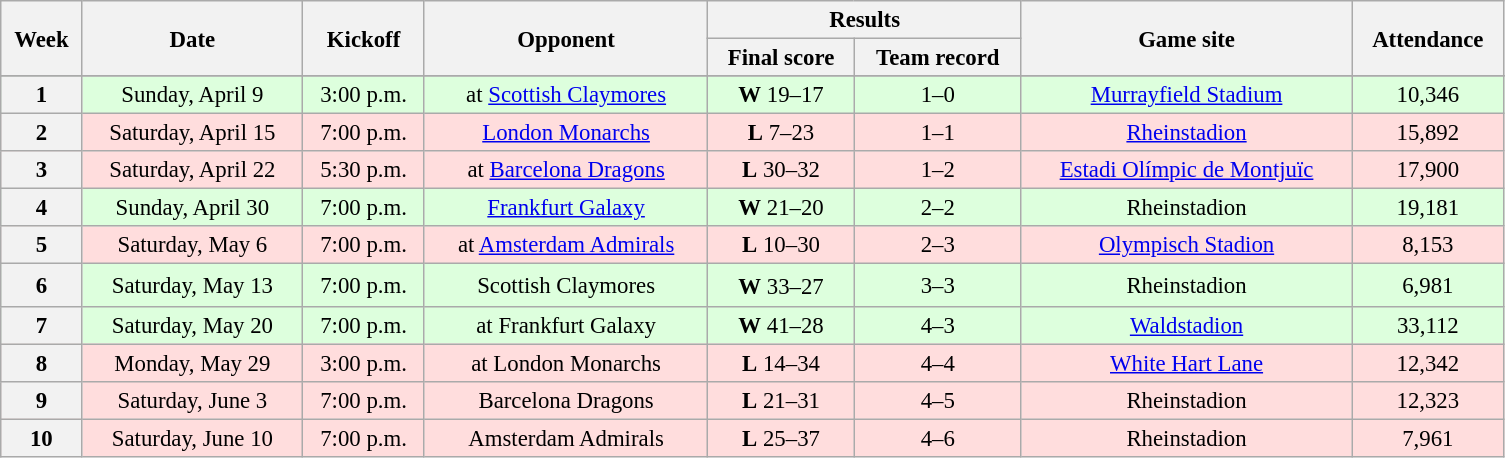<table class="wikitable" style="font-size:95%; text-align:center; width:66em">
<tr>
<th rowspan="2">Week</th>
<th rowspan="2">Date</th>
<th rowspan="2">Kickoff </th>
<th rowspan="2">Opponent</th>
<th colspan="2">Results</th>
<th rowspan="2">Game site</th>
<th rowspan="2">Attendance</th>
</tr>
<tr>
<th>Final score</th>
<th>Team record</th>
</tr>
<tr>
</tr>
<tr bgcolor="#DDFFDD">
<th>1</th>
<td>Sunday, April 9</td>
<td>3:00 p.m.</td>
<td>at <a href='#'>Scottish Claymores</a></td>
<td><strong>W</strong> 19–17</td>
<td>1–0</td>
<td><a href='#'>Murrayfield Stadium</a></td>
<td>10,346</td>
</tr>
<tr bgcolor="#FFDDDD">
<th>2</th>
<td>Saturday, April 15</td>
<td>7:00 p.m.</td>
<td><a href='#'>London Monarchs</a></td>
<td><strong>L</strong> 7–23</td>
<td>1–1</td>
<td><a href='#'>Rheinstadion</a></td>
<td>15,892</td>
</tr>
<tr bgcolor="#FFDDDD">
<th>3</th>
<td>Saturday, April 22</td>
<td>5:30 p.m.</td>
<td>at <a href='#'>Barcelona Dragons</a></td>
<td><strong>L</strong> 30–32</td>
<td>1–2</td>
<td><a href='#'>Estadi Olímpic de Montjuïc</a></td>
<td>17,900</td>
</tr>
<tr bgcolor="#DDFFDD">
<th>4</th>
<td>Sunday, April 30</td>
<td>7:00 p.m.</td>
<td><a href='#'>Frankfurt Galaxy</a></td>
<td><strong>W</strong> 21–20</td>
<td>2–2</td>
<td>Rheinstadion</td>
<td>19,181</td>
</tr>
<tr bgcolor="#FFDDDD">
<th>5</th>
<td>Saturday, May 6</td>
<td>7:00 p.m.</td>
<td>at <a href='#'>Amsterdam Admirals</a></td>
<td><strong>L</strong> 10–30</td>
<td>2–3</td>
<td><a href='#'>Olympisch Stadion</a></td>
<td>8,153</td>
</tr>
<tr bgcolor="#DDFFDD">
<th>6</th>
<td>Saturday, May 13</td>
<td>7:00 p.m.</td>
<td>Scottish Claymores</td>
<td><strong>W</strong> 33–27 <sup></sup></td>
<td>3–3</td>
<td>Rheinstadion</td>
<td>6,981</td>
</tr>
<tr bgcolor="#DDFFDD">
<th>7</th>
<td>Saturday, May 20</td>
<td>7:00 p.m.</td>
<td>at Frankfurt Galaxy</td>
<td><strong>W</strong> 41–28</td>
<td>4–3</td>
<td><a href='#'>Waldstadion</a></td>
<td>33,112</td>
</tr>
<tr bgcolor="#FFDDDD">
<th>8</th>
<td>Monday, May 29</td>
<td>3:00 p.m.</td>
<td>at London Monarchs</td>
<td><strong>L</strong> 14–34</td>
<td>4–4</td>
<td><a href='#'>White Hart Lane</a></td>
<td>12,342</td>
</tr>
<tr bgcolor="#FFDDDD">
<th>9</th>
<td>Saturday, June 3</td>
<td>7:00 p.m.</td>
<td>Barcelona Dragons</td>
<td><strong>L</strong> 21–31</td>
<td>4–5</td>
<td>Rheinstadion</td>
<td>12,323</td>
</tr>
<tr bgcolor="#FFDDDD">
<th>10</th>
<td>Saturday, June 10</td>
<td>7:00 p.m.</td>
<td>Amsterdam Admirals</td>
<td><strong>L</strong> 25–37</td>
<td>4–6</td>
<td>Rheinstadion</td>
<td>7,961</td>
</tr>
</table>
